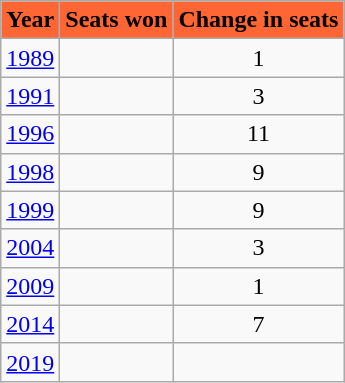<table class="wikitable sortable">
<tr>
<th style="background:#FF6634; color:black;">Year</th>
<th style="background:#FF6634; color:black;">Seats won</th>
<th style="background:#FF6634; color:black;">Change in seats</th>
</tr>
<tr style="text-align:center;">
<td><a href='#'>1989</a></td>
<td></td>
<td> 1</td>
</tr>
<tr style="text-align:center;">
<td><a href='#'>1991</a></td>
<td></td>
<td> 3</td>
</tr>
<tr style="text-align:center;">
<td><a href='#'>1996</a></td>
<td></td>
<td> 11</td>
</tr>
<tr style="text-align:center;">
<td><a href='#'>1998</a></td>
<td></td>
<td> 9</td>
</tr>
<tr style="text-align:center;">
<td><a href='#'>1999</a></td>
<td></td>
<td> 9</td>
</tr>
<tr style="text-align:center;">
<td><a href='#'>2004</a></td>
<td></td>
<td> 3</td>
</tr>
<tr style="text-align:center;">
<td><a href='#'>2009</a></td>
<td></td>
<td> 1</td>
</tr>
<tr style="text-align:center;">
<td><a href='#'>2014</a></td>
<td></td>
<td> 7</td>
</tr>
<tr style="text-align:center;">
<td><a href='#'>2019</a></td>
<td></td>
<td></td>
</tr>
</table>
